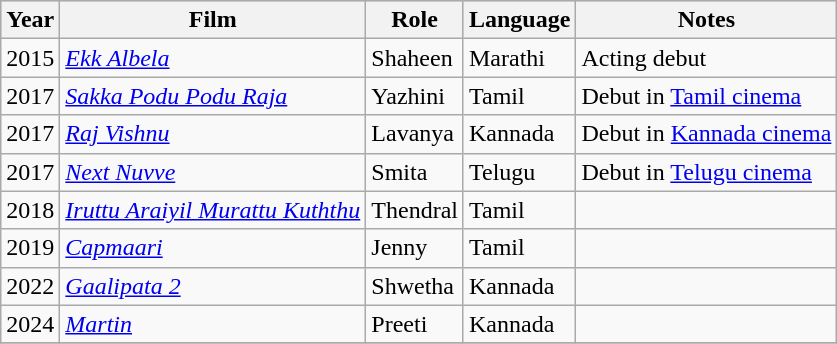<table class="wikitable">
<tr style="background:#cccccf; text-align:center;">
<th>Year</th>
<th>Film</th>
<th>Role</th>
<th>Language</th>
<th>Notes</th>
</tr>
<tr>
<td>2015</td>
<td><em><a href='#'>Ekk Albela</a></em></td>
<td>Shaheen</td>
<td>Marathi</td>
<td>Acting debut</td>
</tr>
<tr>
<td>2017</td>
<td><em><a href='#'>Sakka Podu Podu Raja</a></em></td>
<td>Yazhini</td>
<td>Tamil</td>
<td>Debut in <a href='#'>Tamil cinema</a></td>
</tr>
<tr>
<td>2017</td>
<td><em><a href='#'>Raj Vishnu</a></em></td>
<td>Lavanya</td>
<td>Kannada</td>
<td>Debut in <a href='#'>Kannada cinema</a></td>
</tr>
<tr>
<td>2017</td>
<td><em><a href='#'>Next Nuvve</a></em></td>
<td>Smita</td>
<td>Telugu</td>
<td>Debut in <a href='#'>Telugu cinema</a></td>
</tr>
<tr>
<td>2018</td>
<td><em><a href='#'>Iruttu Araiyil Murattu Kuththu</a></em></td>
<td>Thendral</td>
<td>Tamil</td>
<td></td>
</tr>
<tr>
<td>2019</td>
<td><em><a href='#'>Capmaari</a></em></td>
<td>Jenny</td>
<td>Tamil</td>
<td></td>
</tr>
<tr>
<td>2022</td>
<td><em><a href='#'>Gaalipata 2</a></em></td>
<td>Shwetha</td>
<td>Kannada</td>
<td></td>
</tr>
<tr>
<td>2024</td>
<td><em><a href='#'>Martin</a></em></td>
<td>Preeti</td>
<td>Kannada</td>
<td></td>
</tr>
<tr>
</tr>
</table>
